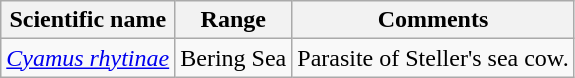<table class="wikitable">
<tr>
<th>Scientific name</th>
<th>Range</th>
<th class="unsortable">Comments</th>
</tr>
<tr>
<td><em><a href='#'>Cyamus rhytinae</a></em></td>
<td>Bering Sea</td>
<td>Parasite of Steller's sea cow.</td>
</tr>
</table>
